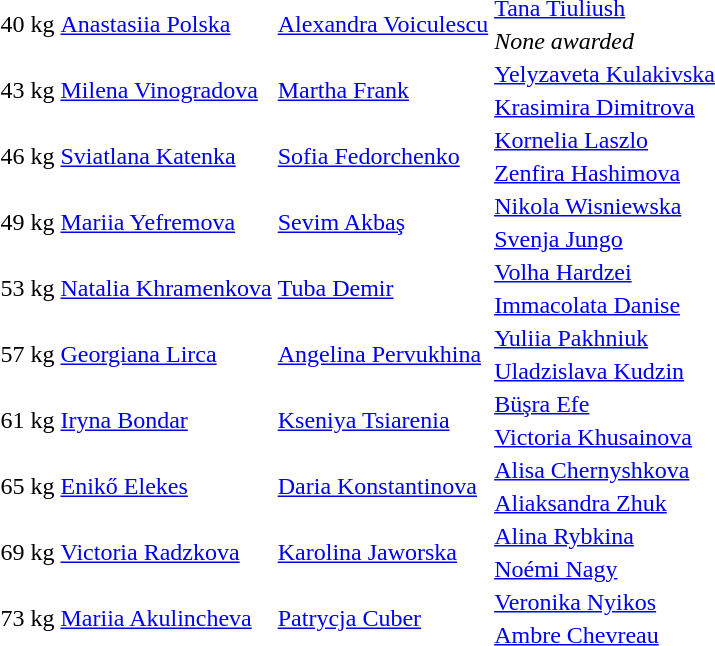<table>
<tr>
<td rowspan=2>40 kg</td>
<td rowspan=2> <a href='#'>Anastasiia Polska</a></td>
<td rowspan=2> <a href='#'>Alexandra Voiculescu</a></td>
<td> <a href='#'>Tana Tiuliush</a></td>
</tr>
<tr>
<td><em>None awarded</em></td>
</tr>
<tr>
<td rowspan=2>43 kg</td>
<td rowspan=2> <a href='#'>Milena Vinogradova</a></td>
<td rowspan=2> <a href='#'>Martha Frank</a></td>
<td> <a href='#'>Yelyzaveta Kulakivska</a></td>
</tr>
<tr>
<td> <a href='#'>Krasimira Dimitrova</a></td>
</tr>
<tr>
<td rowspan=2>46 kg</td>
<td rowspan=2> <a href='#'>Sviatlana Katenka</a></td>
<td rowspan=2> <a href='#'>Sofia Fedorchenko</a></td>
<td> <a href='#'>Kornelia Laszlo</a></td>
</tr>
<tr>
<td> <a href='#'>Zenfira Hashimova</a></td>
</tr>
<tr>
<td rowspan=2>49 kg</td>
<td rowspan=2> <a href='#'>Mariia Yefremova</a></td>
<td rowspan=2> <a href='#'>Sevim Akbaş</a></td>
<td> <a href='#'>Nikola Wisniewska</a></td>
</tr>
<tr>
<td> <a href='#'>Svenja Jungo</a></td>
</tr>
<tr>
<td rowspan=2>53 kg</td>
<td rowspan=2> <a href='#'>Natalia Khramenkova</a></td>
<td rowspan=2> <a href='#'>Tuba Demir</a></td>
<td> <a href='#'>Volha Hardzei</a></td>
</tr>
<tr>
<td> <a href='#'>Immacolata Danise</a></td>
</tr>
<tr>
<td rowspan=2>57 kg</td>
<td rowspan=2> <a href='#'>Georgiana Lirca</a></td>
<td rowspan=2> <a href='#'>Angelina Pervukhina</a></td>
<td> <a href='#'>Yuliia Pakhniuk</a></td>
</tr>
<tr>
<td> <a href='#'>Uladzislava Kudzin</a></td>
</tr>
<tr>
<td rowspan=2>61 kg</td>
<td rowspan=2> <a href='#'>Iryna Bondar</a></td>
<td rowspan=2> <a href='#'>Kseniya Tsiarenia</a></td>
<td> <a href='#'>Büşra Efe</a></td>
</tr>
<tr>
<td> <a href='#'>Victoria Khusainova</a></td>
</tr>
<tr>
<td rowspan=2>65 kg</td>
<td rowspan=2> <a href='#'>Enikő Elekes</a></td>
<td rowspan=2> <a href='#'>Daria Konstantinova</a></td>
<td> <a href='#'>Alisa Chernyshkova</a></td>
</tr>
<tr>
<td> <a href='#'>Aliaksandra Zhuk</a></td>
</tr>
<tr>
<td rowspan=2>69 kg</td>
<td rowspan=2> <a href='#'>Victoria Radzkova</a></td>
<td rowspan=2> <a href='#'>Karolina Jaworska</a></td>
<td> <a href='#'>Alina Rybkina</a></td>
</tr>
<tr>
<td> <a href='#'>Noémi Nagy</a></td>
</tr>
<tr>
<td rowspan=2>73 kg</td>
<td rowspan=2> <a href='#'>Mariia Akulincheva</a></td>
<td rowspan=2> <a href='#'>Patrycja Cuber</a></td>
<td> <a href='#'>Veronika Nyikos</a></td>
</tr>
<tr>
<td> <a href='#'>Ambre Chevreau</a></td>
</tr>
</table>
